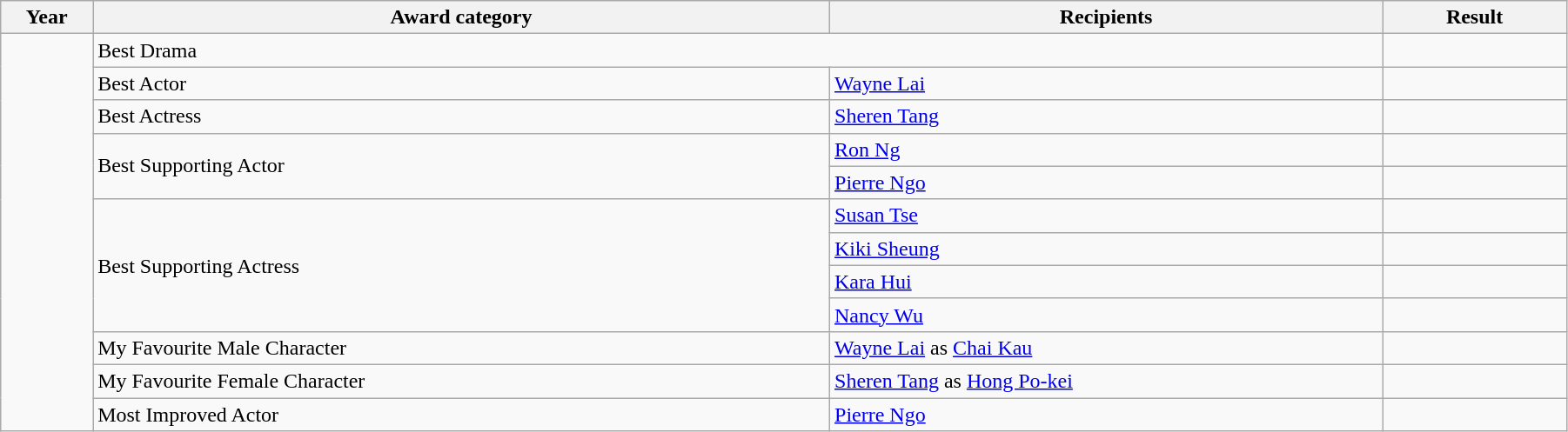<table class="wikitable" width="95%" cellpadding="5">
<tr>
<th width="5%">Year</th>
<th width="40%">Award category</th>
<th width="30%">Recipients</th>
<th width="10%">Result</th>
</tr>
<tr>
<td rowspan="12"></td>
<td colspan="2">Best Drama</td>
<td></td>
</tr>
<tr>
<td>Best Actor</td>
<td><a href='#'>Wayne Lai</a></td>
<td></td>
</tr>
<tr>
<td>Best Actress</td>
<td><a href='#'>Sheren Tang</a></td>
<td></td>
</tr>
<tr>
<td rowspan="2">Best Supporting Actor</td>
<td><a href='#'>Ron Ng</a></td>
<td></td>
</tr>
<tr>
<td><a href='#'>Pierre Ngo</a></td>
<td></td>
</tr>
<tr>
<td rowspan="4">Best Supporting Actress</td>
<td><a href='#'>Susan Tse</a></td>
<td></td>
</tr>
<tr>
<td><a href='#'>Kiki Sheung</a></td>
<td></td>
</tr>
<tr>
<td><a href='#'>Kara Hui</a></td>
<td></td>
</tr>
<tr>
<td><a href='#'>Nancy Wu</a></td>
<td></td>
</tr>
<tr>
<td>My Favourite Male Character</td>
<td><a href='#'>Wayne Lai</a> as <a href='#'>Chai Kau</a></td>
<td></td>
</tr>
<tr>
<td>My Favourite Female Character</td>
<td><a href='#'>Sheren Tang</a> as <a href='#'>Hong Po-kei</a></td>
<td></td>
</tr>
<tr>
<td>Most Improved Actor</td>
<td><a href='#'>Pierre Ngo</a></td>
<td></td>
</tr>
</table>
